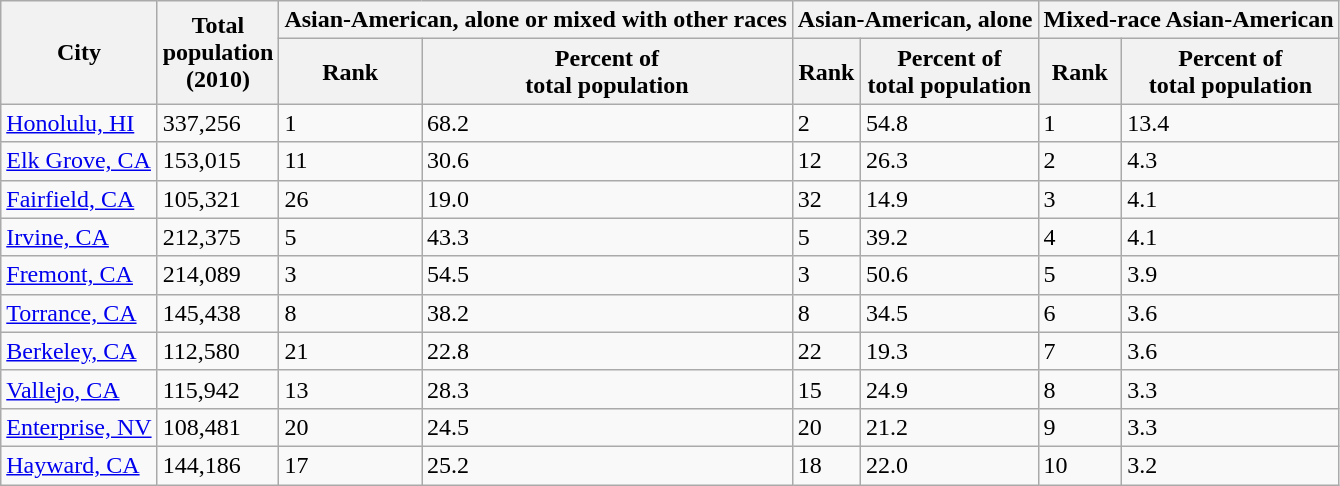<table class="wikitable sortable">
<tr>
<th rowspan="2">City</th>
<th rowspan="2">Total<br>population<br>(2010)</th>
<th colspan="2">Asian-American, alone or mixed with other races</th>
<th colspan="2">Asian-American, alone</th>
<th colspan="2">Mixed-race Asian-American</th>
</tr>
<tr>
<th>Rank</th>
<th>Percent of<br>total population</th>
<th>Rank</th>
<th>Percent of<br>total population</th>
<th>Rank</th>
<th>Percent of<br>total population</th>
</tr>
<tr>
<td><a href='#'>Honolulu, HI</a></td>
<td>337,256</td>
<td>1</td>
<td>68.2</td>
<td>2</td>
<td>54.8</td>
<td>1</td>
<td>13.4</td>
</tr>
<tr>
<td><a href='#'>Elk Grove, CA</a></td>
<td>153,015</td>
<td>11</td>
<td>30.6</td>
<td>12</td>
<td>26.3</td>
<td>2</td>
<td>4.3</td>
</tr>
<tr>
<td><a href='#'>Fairfield, CA</a></td>
<td>105,321</td>
<td>26</td>
<td>19.0</td>
<td>32</td>
<td>14.9</td>
<td>3</td>
<td>4.1</td>
</tr>
<tr>
<td><a href='#'>Irvine, CA</a></td>
<td>212,375</td>
<td>5</td>
<td>43.3</td>
<td>5</td>
<td>39.2</td>
<td>4</td>
<td>4.1</td>
</tr>
<tr>
<td><a href='#'>Fremont, CA</a></td>
<td>214,089</td>
<td>3</td>
<td>54.5</td>
<td>3</td>
<td>50.6</td>
<td>5</td>
<td>3.9</td>
</tr>
<tr>
<td><a href='#'>Torrance, CA</a></td>
<td>145,438</td>
<td>8</td>
<td>38.2</td>
<td>8</td>
<td>34.5</td>
<td>6</td>
<td>3.6</td>
</tr>
<tr>
<td><a href='#'>Berkeley, CA</a></td>
<td>112,580</td>
<td>21</td>
<td>22.8</td>
<td>22</td>
<td>19.3</td>
<td>7</td>
<td>3.6</td>
</tr>
<tr>
<td><a href='#'>Vallejo, CA</a></td>
<td>115,942</td>
<td>13</td>
<td>28.3</td>
<td>15</td>
<td>24.9</td>
<td>8</td>
<td>3.3</td>
</tr>
<tr>
<td><a href='#'>Enterprise, NV</a></td>
<td>108,481</td>
<td>20</td>
<td>24.5</td>
<td>20</td>
<td>21.2</td>
<td>9</td>
<td>3.3</td>
</tr>
<tr>
<td><a href='#'>Hayward, CA</a></td>
<td>144,186</td>
<td>17</td>
<td>25.2</td>
<td>18</td>
<td>22.0</td>
<td>10</td>
<td>3.2</td>
</tr>
</table>
